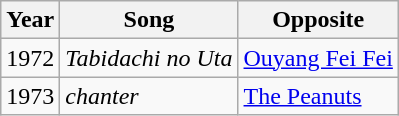<table class="wikitable sortable">
<tr>
<th>Year</th>
<th>Song</th>
<th>Opposite</th>
</tr>
<tr>
<td>1972</td>
<td><em>Tabidachi no Uta</em></td>
<td><a href='#'>Ouyang Fei Fei</a></td>
</tr>
<tr>
<td>1973</td>
<td><em>chanter</em></td>
<td><a href='#'>The Peanuts</a></td>
</tr>
</table>
